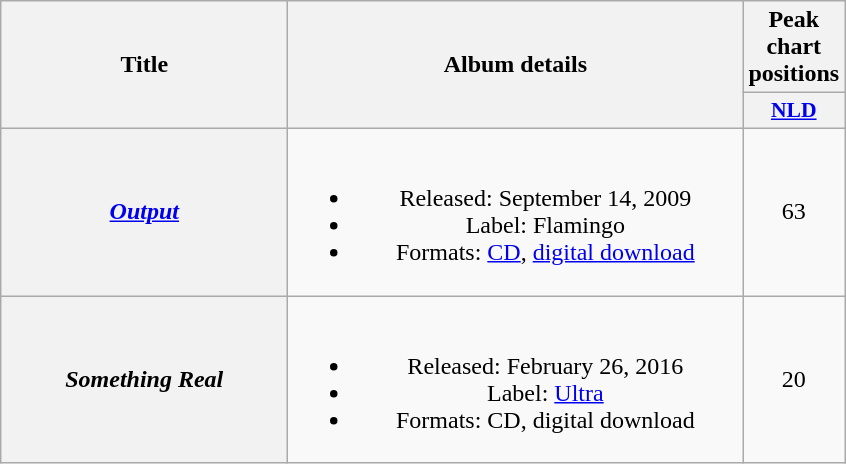<table class="wikitable plainrowheaders" style="text-align:center;">
<tr>
<th scope="col" rowspan="2" style="width:11.5em;">Title</th>
<th scope="col" rowspan="2" style="width:18.5em;">Album details</th>
<th scope="col" colspan="1">Peak chart positions</th>
</tr>
<tr>
<th scope="col" style="width:2.5em;font-size:90%;"><a href='#'>NLD</a><br></th>
</tr>
<tr>
<th scope="row"><em><a href='#'>Output</a></em></th>
<td><br><ul><li>Released: September 14, 2009</li><li>Label: Flamingo</li><li>Formats: <a href='#'>CD</a>, <a href='#'>digital download</a></li></ul></td>
<td>63</td>
</tr>
<tr>
<th scope="row"><em>Something Real</em></th>
<td><br><ul><li>Released: February 26, 2016</li><li>Label: <a href='#'>Ultra</a></li><li>Formats: CD, digital download</li></ul></td>
<td>20</td>
</tr>
</table>
